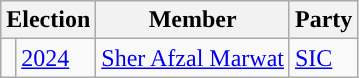<table class="wikitable">
<tr>
<th colspan="2">Election</th>
<th>Member</th>
<th>Party</th>
</tr>
<tr>
<td style="background-color: "></td>
<td><a href='#'>2024</a></td>
<td><a href='#'>Sher Afzal Marwat</a></td>
<td><a href='#'>SIC</a></td>
</tr>
</table>
